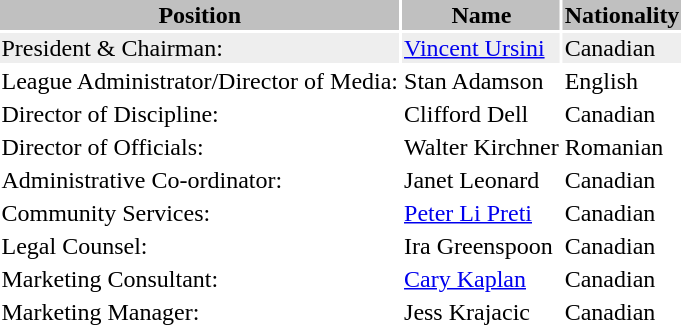<table class="toccolours">
<tr>
<th style="background:silver;">Position</th>
<th style="background:silver;">Name</th>
<th style="background:silver;">Nationality</th>
</tr>
<tr style="background:#eee;">
<td>President & Chairman:</td>
<td><a href='#'>Vincent Ursini</a></td>
<td> Canadian</td>
</tr>
<tr>
<td>League Administrator/Director of Media:</td>
<td>Stan Adamson</td>
<td> English</td>
</tr>
<tr>
<td>Director of Discipline:</td>
<td>Clifford Dell</td>
<td> Canadian</td>
</tr>
<tr>
<td>Director of Officials:</td>
<td>Walter Kirchner</td>
<td> Romanian</td>
</tr>
<tr>
<td>Administrative Co-ordinator:</td>
<td>Janet Leonard</td>
<td> Canadian</td>
</tr>
<tr>
<td>Community Services:</td>
<td><a href='#'>Peter Li Preti</a></td>
<td> Canadian</td>
</tr>
<tr>
<td>Legal Counsel:</td>
<td>Ira Greenspoon</td>
<td> Canadian</td>
</tr>
<tr>
<td>Marketing Consultant:</td>
<td><a href='#'>Cary Kaplan</a></td>
<td> Canadian</td>
</tr>
<tr>
<td>Marketing Manager:</td>
<td>Jess Krajacic</td>
<td> Canadian</td>
</tr>
</table>
